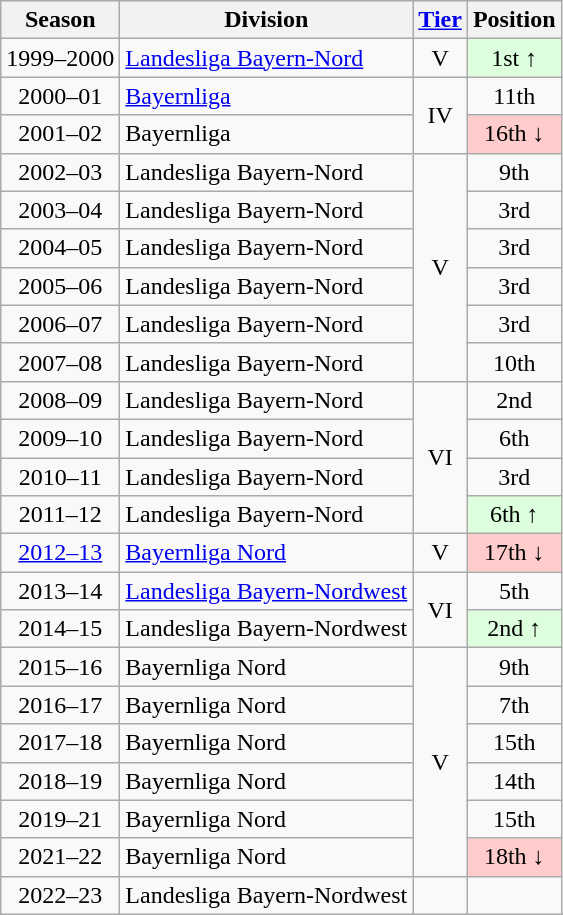<table class="wikitable">
<tr>
<th>Season</th>
<th>Division</th>
<th><a href='#'>Tier</a></th>
<th>Position</th>
</tr>
<tr align="center">
<td>1999–2000</td>
<td align="left"><a href='#'>Landesliga Bayern-Nord</a></td>
<td>V</td>
<td style="background:#ddffdd">1st ↑</td>
</tr>
<tr align="center">
<td>2000–01</td>
<td align="left"><a href='#'>Bayernliga</a></td>
<td rowspan=2>IV</td>
<td>11th</td>
</tr>
<tr align="center">
<td>2001–02</td>
<td align="left">Bayernliga</td>
<td style="background:#ffcccc">16th ↓</td>
</tr>
<tr align="center">
<td>2002–03</td>
<td align="left">Landesliga Bayern-Nord</td>
<td rowspan=6>V</td>
<td>9th</td>
</tr>
<tr align="center">
<td>2003–04</td>
<td align="left">Landesliga Bayern-Nord</td>
<td>3rd</td>
</tr>
<tr align="center">
<td>2004–05</td>
<td align="left">Landesliga Bayern-Nord</td>
<td>3rd</td>
</tr>
<tr align="center">
<td>2005–06</td>
<td align="left">Landesliga Bayern-Nord</td>
<td>3rd</td>
</tr>
<tr align="center">
<td>2006–07</td>
<td align="left">Landesliga Bayern-Nord</td>
<td>3rd</td>
</tr>
<tr align="center">
<td>2007–08</td>
<td align="left">Landesliga Bayern-Nord</td>
<td>10th</td>
</tr>
<tr align="center">
<td>2008–09</td>
<td align="left">Landesliga Bayern-Nord</td>
<td rowspan=4>VI</td>
<td>2nd</td>
</tr>
<tr align="center">
<td>2009–10</td>
<td align="left">Landesliga Bayern-Nord</td>
<td>6th</td>
</tr>
<tr align="center">
<td>2010–11</td>
<td align="left">Landesliga Bayern-Nord</td>
<td>3rd</td>
</tr>
<tr align="center">
<td>2011–12</td>
<td align="left">Landesliga Bayern-Nord</td>
<td style="background:#ddffdd">6th ↑</td>
</tr>
<tr align="center">
<td><a href='#'>2012–13</a></td>
<td align="left"><a href='#'>Bayernliga Nord</a></td>
<td>V</td>
<td style="background:#ffcccc">17th ↓</td>
</tr>
<tr align="center">
<td>2013–14</td>
<td align="left"><a href='#'>Landesliga Bayern-Nordwest</a></td>
<td rowspan=2>VI</td>
<td>5th</td>
</tr>
<tr align="center">
<td>2014–15</td>
<td align="left">Landesliga Bayern-Nordwest</td>
<td style="background:#ddffdd">2nd ↑</td>
</tr>
<tr align="center">
<td>2015–16</td>
<td align="left">Bayernliga Nord</td>
<td rowspan=6>V</td>
<td>9th</td>
</tr>
<tr align="center">
<td>2016–17</td>
<td align="left">Bayernliga Nord</td>
<td>7th</td>
</tr>
<tr align="center">
<td>2017–18</td>
<td align="left">Bayernliga Nord</td>
<td>15th</td>
</tr>
<tr align="center">
<td>2018–19</td>
<td align="left">Bayernliga Nord</td>
<td>14th</td>
</tr>
<tr align="center">
<td>2019–21</td>
<td align="left">Bayernliga Nord</td>
<td>15th</td>
</tr>
<tr align="center">
<td>2021–22</td>
<td align="left">Bayernliga Nord</td>
<td style="background:#ffcccc">18th ↓</td>
</tr>
<tr align="center">
<td>2022–23</td>
<td align="left">Landesliga Bayern-Nordwest</td>
<td></td>
</tr>
</table>
